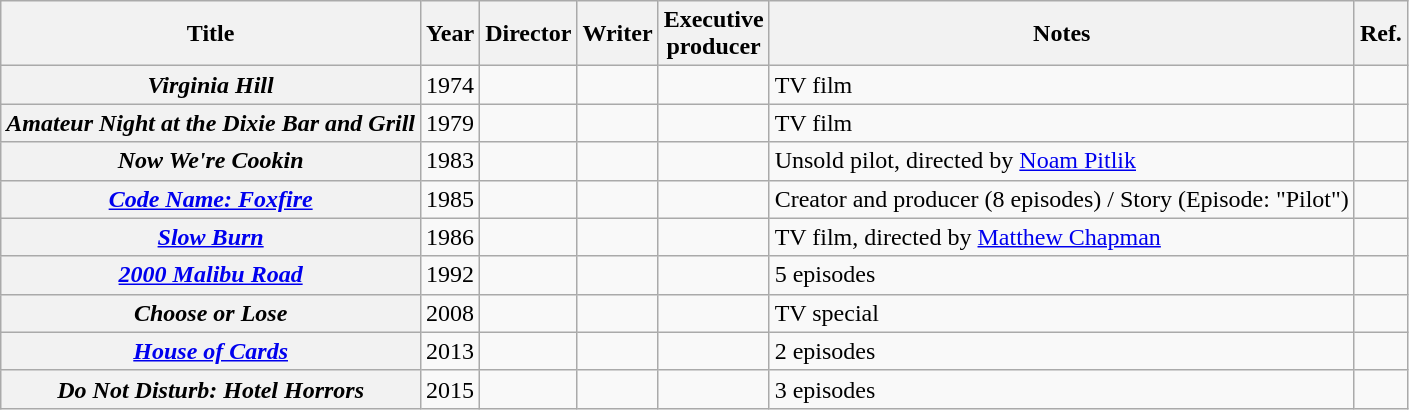<table class="wikitable sortable plainrowheaders">
<tr>
<th scope="col">Title</th>
<th scope="col">Year</th>
<th>Director</th>
<th>Writer</th>
<th>Executive<br>producer</th>
<th scope="col">Notes</th>
<th scope="col">Ref.</th>
</tr>
<tr>
<th scope="row"><em>Virginia Hill</em></th>
<td>1974</td>
<td></td>
<td></td>
<td></td>
<td>TV film</td>
<td></td>
</tr>
<tr>
<th scope="row"><em>Amateur Night at the Dixie Bar and Grill</em></th>
<td>1979</td>
<td></td>
<td></td>
<td></td>
<td>TV film</td>
<td></td>
</tr>
<tr>
<th scope="row"><em>Now We're Cookin</em></th>
<td>1983</td>
<td></td>
<td></td>
<td></td>
<td>Unsold pilot, directed by <a href='#'>Noam Pitlik</a></td>
<td></td>
</tr>
<tr>
<th scope="row"><em><a href='#'>Code Name: Foxfire</a></em></th>
<td>1985</td>
<td></td>
<td></td>
<td></td>
<td>Creator and producer (8 episodes) / Story (Episode: "Pilot")</td>
<td></td>
</tr>
<tr>
<th scope="row"><em><a href='#'>Slow Burn</a></em></th>
<td>1986</td>
<td></td>
<td></td>
<td></td>
<td>TV film, directed by <a href='#'>Matthew Chapman</a></td>
<td></td>
</tr>
<tr>
<th scope="row"><em><a href='#'>2000 Malibu Road</a></em></th>
<td>1992</td>
<td></td>
<td></td>
<td></td>
<td>5 episodes</td>
<td></td>
</tr>
<tr>
<th scope="row"><em>Choose or Lose</em></th>
<td>2008</td>
<td></td>
<td></td>
<td></td>
<td>TV special</td>
<td></td>
</tr>
<tr>
<th scope="row"><em><a href='#'>House of Cards</a></em></th>
<td>2013</td>
<td></td>
<td></td>
<td></td>
<td>2 episodes</td>
<td></td>
</tr>
<tr>
<th scope="row"><em>Do Not Disturb: Hotel Horrors</em></th>
<td>2015</td>
<td></td>
<td></td>
<td></td>
<td>3 episodes</td>
<td></td>
</tr>
</table>
